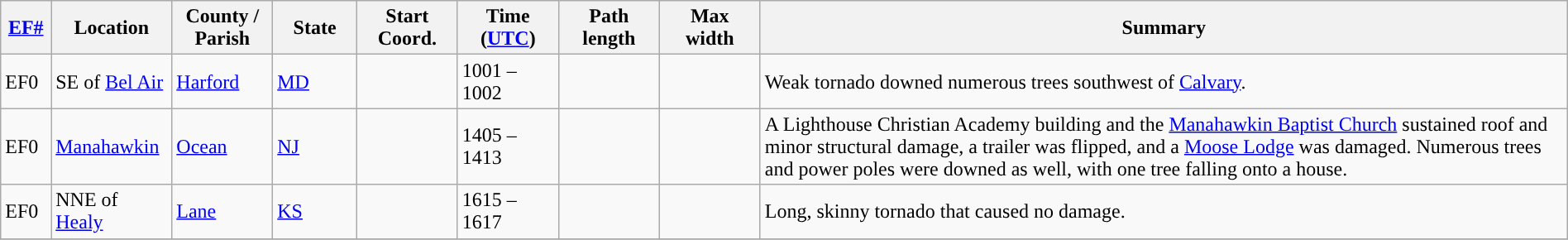<table class="wikitable sortable" style="width:100%;">
<tr>
<th scope="col" width="3%" align="center"><a href='#'>EF#</a></th>
<th scope="col" width="7%" align="center" class="unsortable">Location</th>
<th scope="col" width="6%" align="center" class="unsortable">County / Parish</th>
<th scope="col" width="5%" align="center">State</th>
<th scope="col" width="6%" align="center">Start Coord.</th>
<th scope="col" width="6%" align="center">Time (<a href='#'>UTC</a>)</th>
<th scope="col" width="6%" align="center">Path length</th>
<th scope="col" width="6%" align="center">Max width</th>
<th scope="col" width="48%" class="unsortable" align="center">Summary</th>
</tr>
<tr>
<td>EF0</td>
<td>SE of <a href='#'>Bel Air</a></td>
<td><a href='#'>Harford</a></td>
<td><a href='#'>MD</a></td>
<td></td>
<td>1001 – 1002</td>
<td></td>
<td></td>
<td>Weak tornado downed numerous trees southwest of <a href='#'>Calvary</a>.</td>
</tr>
<tr>
<td>EF0</td>
<td><a href='#'>Manahawkin</a></td>
<td><a href='#'>Ocean</a></td>
<td><a href='#'>NJ</a></td>
<td></td>
<td>1405 – 1413</td>
<td></td>
<td></td>
<td>A Lighthouse Christian Academy building and the <a href='#'>Manahawkin Baptist Church</a> sustained roof and minor structural damage, a trailer was flipped, and a <a href='#'>Moose Lodge</a> was damaged. Numerous trees and power poles were downed as well, with one tree falling onto a house.</td>
</tr>
<tr>
<td>EF0</td>
<td>NNE of <a href='#'>Healy</a></td>
<td><a href='#'>Lane</a></td>
<td><a href='#'>KS</a></td>
<td></td>
<td>1615 – 1617</td>
<td></td>
<td></td>
<td>Long, skinny tornado that caused no damage.</td>
</tr>
<tr>
</tr>
</table>
